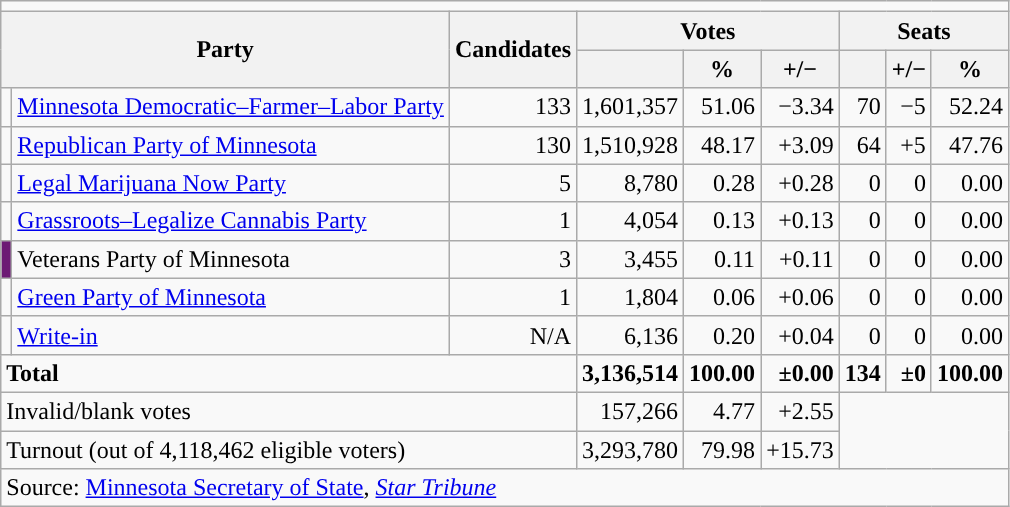<table class="wikitable">
<tr>
<td colspan="9"></td>
</tr>
<tr>
<th colspan="2" rowspan="2">Party</th>
<th rowspan="2">Candidates</th>
<th colspan="3">Votes</th>
<th colspan="3">Seats</th>
</tr>
<tr>
<th></th>
<th>%</th>
<th>+/−</th>
<th></th>
<th>+/−</th>
<th>%</th>
</tr>
<tr>
<td style="background-color:"></td>
<td><a href='#'>Minnesota Democratic–Farmer–Labor Party</a></td>
<td align="right">133</td>
<td align="right">1,601,357</td>
<td align="right">51.06</td>
<td align="right">−3.34</td>
<td align="right">70</td>
<td align="right">−5</td>
<td align="right">52.24</td>
</tr>
<tr>
<td style="background-color:"></td>
<td><a href='#'>Republican Party of Minnesota</a></td>
<td align="right">130</td>
<td align="right">1,510,928</td>
<td align="right">48.17</td>
<td align="right">+3.09</td>
<td align="right">64</td>
<td align="right">+5</td>
<td align="right">47.76</td>
</tr>
<tr>
<td style="background-color:"></td>
<td><a href='#'>Legal Marijuana Now Party</a></td>
<td align="right">5</td>
<td align="right">8,780</td>
<td align="right">0.28</td>
<td align="right">+0.28</td>
<td align="right">0</td>
<td align="right">0</td>
<td align="right">0.00</td>
</tr>
<tr>
<td style="background-color:"></td>
<td><a href='#'>Grassroots–Legalize Cannabis Party</a></td>
<td align="right">1</td>
<td align="right">4,054</td>
<td align="right">0.13</td>
<td align="right">+0.13</td>
<td align="right">0</td>
<td align="right">0</td>
<td align="right">0.00</td>
</tr>
<tr>
<td style="background-color:#6c1a74"></td>
<td>Veterans Party of Minnesota</td>
<td align="right">3</td>
<td align="right">3,455</td>
<td align="right">0.11</td>
<td align="right">+0.11</td>
<td align="right">0</td>
<td align="right">0</td>
<td align="right">0.00</td>
</tr>
<tr>
<td style="background-color:"></td>
<td><a href='#'>Green Party of Minnesota</a></td>
<td align="right">1</td>
<td align="right">1,804</td>
<td align="right">0.06</td>
<td align="right">+0.06</td>
<td align="right">0</td>
<td align="right">0</td>
<td align="right">0.00</td>
</tr>
<tr>
<td style="background-color:"></td>
<td><a href='#'>Write-in</a></td>
<td align="right">N/A</td>
<td align="right">6,136</td>
<td align="right">0.20</td>
<td align="right">+0.04</td>
<td align="right">0</td>
<td align="right">0</td>
<td align="right">0.00</td>
</tr>
<tr>
<td colspan="3"><strong>Total</strong></td>
<td style="font-weight:bold" align="right">3,136,514</td>
<td style="font-weight:bold" align="right">100.00</td>
<td style="font-weight:bold" align="right">±0.00</td>
<td style="font-weight:bold" align="right">134</td>
<td style="font-weight:bold" align="right">±0</td>
<td style="font-weight:bold" align="right">100.00</td>
</tr>
<tr>
<td colspan="3">Invalid/blank votes</td>
<td align="right">157,266</td>
<td align="right">4.77</td>
<td align="right">+2.55</td>
<td colspan="3" rowspan="2"></td>
</tr>
<tr>
<td colspan="3">Turnout (out of 4,118,462 eligible voters)</td>
<td align="right">3,293,780</td>
<td align="right">79.98</td>
<td align="right">+15.73</td>
</tr>
<tr>
<td colspan="9">Source: <a href='#'>Minnesota Secretary of State</a>, <em><a href='#'>Star Tribune</a></em></td>
</tr>
</table>
